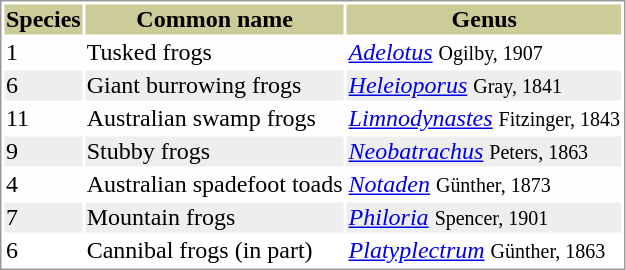<table style="text-align:left; border:1px solid #999999; ">
<tr style="background:#CCCC99; text-align: center; ">
<th>Species</th>
<th>Common name</th>
<th>Genus</th>
</tr>
<tr style="background:#FFFDFF;">
<td>1</td>
<td>Tusked frogs</td>
<td><em><a href='#'>Adelotus</a></em> <small>Ogilby, 1907</small></td>
</tr>
<tr style="background:#EEEEEE;">
<td>6</td>
<td>Giant burrowing frogs</td>
<td><em><a href='#'>Heleioporus</a></em> <small>Gray, 1841</small></td>
</tr>
<tr style="background:#FFFDFF;">
<td>11</td>
<td>Australian swamp frogs</td>
<td><em><a href='#'>Limnodynastes</a></em> <small>Fitzinger, 1843</small></td>
</tr>
<tr style="background:#EEEEEE;">
<td>9</td>
<td>Stubby frogs</td>
<td><em><a href='#'>Neobatrachus</a></em> <small>Peters, 1863</small></td>
</tr>
<tr style="background:#FFFDFF;">
<td>4</td>
<td>Australian spadefoot toads</td>
<td><em><a href='#'>Notaden</a></em> <small>Günther, 1873</small></td>
</tr>
<tr style="background:#EEEEEE;">
<td>7</td>
<td>Mountain frogs</td>
<td><em><a href='#'>Philoria</a></em> <small>Spencer, 1901</small></td>
</tr>
<tr>
<td>6</td>
<td>Cannibal frogs (in part)</td>
<td><em><a href='#'>Platyplectrum</a></em> <small>Günther, 1863</small></td>
</tr>
</table>
